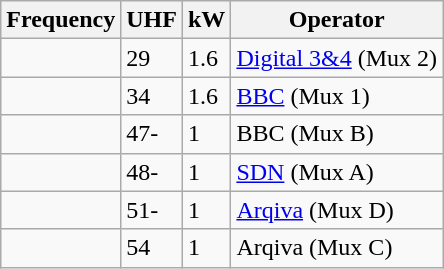<table class="wikitable sortable">
<tr>
<th>Frequency</th>
<th>UHF</th>
<th>kW</th>
<th>Operator</th>
</tr>
<tr>
<td></td>
<td>29</td>
<td>1.6</td>
<td><a href='#'>Digital 3&4</a> (Mux 2)</td>
</tr>
<tr>
<td></td>
<td>34</td>
<td>1.6</td>
<td><a href='#'>BBC</a> (Mux 1)</td>
</tr>
<tr>
<td></td>
<td>47-</td>
<td>1</td>
<td>BBC (Mux B)</td>
</tr>
<tr>
<td></td>
<td>48-</td>
<td>1</td>
<td><a href='#'>SDN</a> (Mux A)</td>
</tr>
<tr>
<td></td>
<td>51-</td>
<td>1</td>
<td><a href='#'>Arqiva</a> (Mux D)</td>
</tr>
<tr>
<td></td>
<td>54</td>
<td>1</td>
<td>Arqiva (Mux C)</td>
</tr>
</table>
